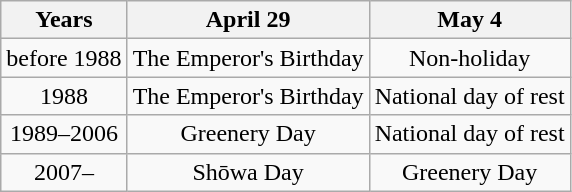<table class="wikitable" style="text-align:center">
<tr>
<th>Years</th>
<th>April 29</th>
<th>May 4</th>
</tr>
<tr>
<td>before 1988</td>
<td>The Emperor's Birthday</td>
<td>Non-holiday</td>
</tr>
<tr>
<td>1988</td>
<td>The Emperor's Birthday</td>
<td>National day of rest</td>
</tr>
<tr>
<td>1989–2006</td>
<td>Greenery Day</td>
<td>National day of rest</td>
</tr>
<tr>
<td>2007–</td>
<td>Shōwa Day</td>
<td>Greenery Day</td>
</tr>
</table>
